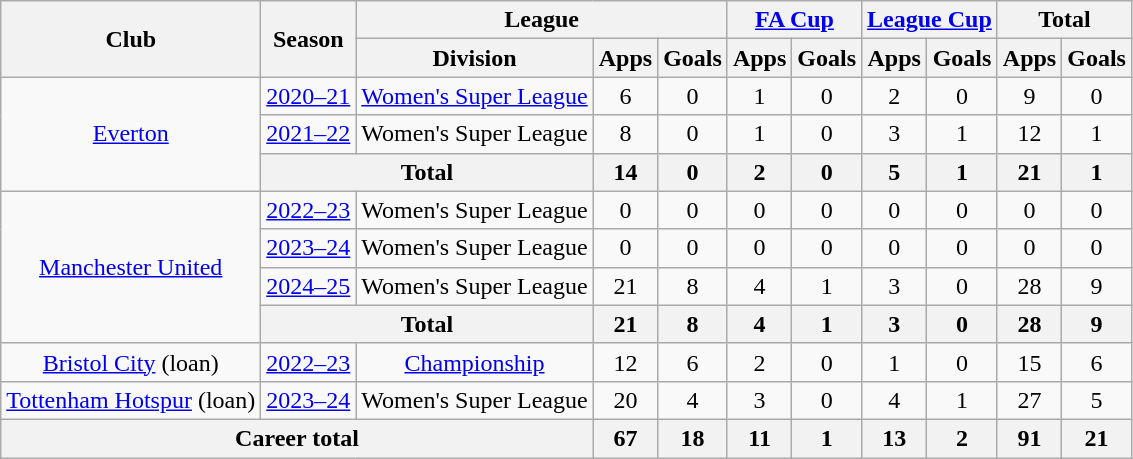<table class="wikitable" style="text-align:center">
<tr>
<th rowspan="2">Club</th>
<th rowspan="2">Season</th>
<th colspan="3">League</th>
<th colspan="2"><a href='#'>FA Cup</a></th>
<th colspan="2"><a href='#'>League Cup</a></th>
<th colspan="2">Total</th>
</tr>
<tr>
<th>Division</th>
<th>Apps</th>
<th>Goals</th>
<th>Apps</th>
<th>Goals</th>
<th>Apps</th>
<th>Goals</th>
<th>Apps</th>
<th>Goals</th>
</tr>
<tr>
<td rowspan="3"><a href='#'>Everton</a></td>
<td><a href='#'>2020–21</a></td>
<td><a href='#'>Women's Super League</a></td>
<td>6</td>
<td>0</td>
<td>1</td>
<td>0</td>
<td>2</td>
<td>0</td>
<td>9</td>
<td>0</td>
</tr>
<tr>
<td><a href='#'>2021–22</a></td>
<td>Women's Super League</td>
<td>8</td>
<td>0</td>
<td>1</td>
<td>0</td>
<td>3</td>
<td>1</td>
<td>12</td>
<td>1</td>
</tr>
<tr>
<th colspan="2">Total</th>
<th>14</th>
<th>0</th>
<th>2</th>
<th>0</th>
<th>5</th>
<th>1</th>
<th>21</th>
<th>1</th>
</tr>
<tr>
<td rowspan="4"><a href='#'>Manchester United</a></td>
<td><a href='#'>2022–23</a></td>
<td>Women's Super League</td>
<td>0</td>
<td>0</td>
<td>0</td>
<td>0</td>
<td>0</td>
<td>0</td>
<td>0</td>
<td>0</td>
</tr>
<tr>
<td><a href='#'>2023–24</a></td>
<td>Women's Super League</td>
<td>0</td>
<td>0</td>
<td>0</td>
<td>0</td>
<td>0</td>
<td>0</td>
<td>0</td>
<td>0</td>
</tr>
<tr>
<td><a href='#'>2024–25</a></td>
<td>Women's Super League</td>
<td>21</td>
<td>8</td>
<td>4</td>
<td>1</td>
<td>3</td>
<td>0</td>
<td>28</td>
<td>9</td>
</tr>
<tr>
<th colspan="2">Total</th>
<th>21</th>
<th>8</th>
<th>4</th>
<th>1</th>
<th>3</th>
<th>0</th>
<th>28</th>
<th>9</th>
</tr>
<tr>
<td><a href='#'>Bristol City</a> (loan)</td>
<td><a href='#'>2022–23</a></td>
<td><a href='#'>Championship</a></td>
<td>12</td>
<td>6</td>
<td>2</td>
<td>0</td>
<td>1</td>
<td>0</td>
<td>15</td>
<td>6</td>
</tr>
<tr>
<td><a href='#'>Tottenham Hotspur</a> (loan)</td>
<td><a href='#'>2023–24</a></td>
<td>Women's Super League</td>
<td>20</td>
<td>4</td>
<td>3</td>
<td>0</td>
<td>4</td>
<td>1</td>
<td>27</td>
<td>5</td>
</tr>
<tr>
<th colspan="3">Career total</th>
<th>67</th>
<th>18</th>
<th>11</th>
<th>1</th>
<th>13</th>
<th>2</th>
<th>91</th>
<th>21</th>
</tr>
</table>
